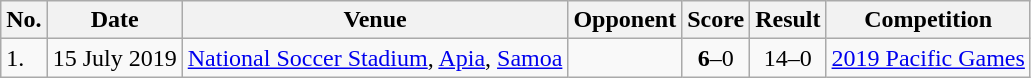<table class="wikitable" style="font-size:100%;">
<tr>
<th>No.</th>
<th>Date</th>
<th>Venue</th>
<th>Opponent</th>
<th>Score</th>
<th>Result</th>
<th>Competition</th>
</tr>
<tr>
<td>1.</td>
<td>15 July 2019</td>
<td><a href='#'>National Soccer Stadium</a>, <a href='#'>Apia</a>, <a href='#'>Samoa</a></td>
<td></td>
<td align=center><strong>6</strong>–0</td>
<td align=center>14–0</td>
<td><a href='#'>2019 Pacific Games</a></td>
</tr>
</table>
